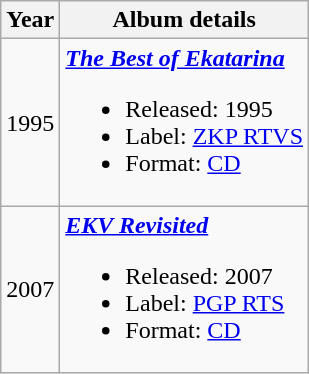<table class ="wikitable">
<tr>
<th>Year</th>
<th>Album details</th>
</tr>
<tr>
<td align="center" rowspan="1">1995</td>
<td><strong><em><a href='#'>The Best of Ekatarina</a></em></strong><br><ul><li>Released: 1995</li><li>Label: <a href='#'>ZKP RTVS</a></li><li>Format: <a href='#'>CD</a></li></ul></td>
</tr>
<tr>
<td align="center" rowspan="1">2007</td>
<td><strong><em><a href='#'>EKV Revisited</a></em></strong><br><ul><li>Released: 2007</li><li>Label: <a href='#'>PGP RTS</a></li><li>Format: <a href='#'>CD</a></li></ul></td>
</tr>
</table>
